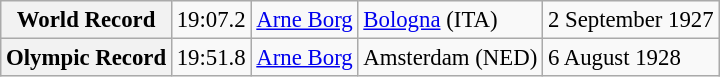<table class="wikitable" style="font-size:95%;">
<tr>
<th>World Record</th>
<td>19:07.2</td>
<td> <a href='#'>Arne Borg</a></td>
<td><a href='#'>Bologna</a> (ITA)</td>
<td>2 September 1927</td>
</tr>
<tr>
<th>Olympic Record</th>
<td>19:51.8</td>
<td> <a href='#'>Arne Borg</a></td>
<td>Amsterdam (NED)</td>
<td>6 August 1928</td>
</tr>
</table>
